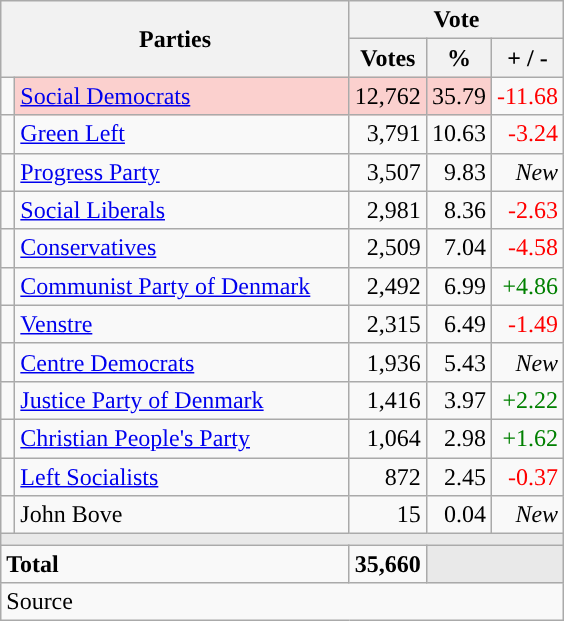<table class="wikitable" style="text-align:right;">
<tr>
<th style="text-align:centre;" rowspan="2" colspan="2" width="225">Parties</th>
<th colspan="3">Vote</th>
</tr>
<tr>
<th width="15">Votes</th>
<th width="15">%</th>
<th width="15">+ / -</th>
</tr>
<tr>
<td width="2" style="color:inherit;background:"></td>
<td bgcolor=#fbd0ce  align="left"><a href='#'>Social Democrats</a></td>
<td bgcolor=#fbd0ce>12,762</td>
<td bgcolor=#fbd0ce>35.79</td>
<td style=color:red;>-11.68</td>
</tr>
<tr>
<td width="2" style="color:inherit;background:"></td>
<td align="left"><a href='#'>Green Left</a></td>
<td>3,791</td>
<td>10.63</td>
<td style=color:red;>-3.24</td>
</tr>
<tr>
<td width="2" style="color:inherit;background:"></td>
<td align="left"><a href='#'>Progress Party</a></td>
<td>3,507</td>
<td>9.83</td>
<td><em>New</em></td>
</tr>
<tr>
<td width="2" style="color:inherit;background:"></td>
<td align="left"><a href='#'>Social Liberals</a></td>
<td>2,981</td>
<td>8.36</td>
<td style=color:red;>-2.63</td>
</tr>
<tr>
<td width="2" style="color:inherit;background:"></td>
<td align="left"><a href='#'>Conservatives</a></td>
<td>2,509</td>
<td>7.04</td>
<td style=color:red;>-4.58</td>
</tr>
<tr>
<td width="2" style="color:inherit;background:"></td>
<td align="left"><a href='#'>Communist Party of Denmark</a></td>
<td>2,492</td>
<td>6.99</td>
<td style=color:green;>+4.86</td>
</tr>
<tr>
<td width="2" style="color:inherit;background:"></td>
<td align="left"><a href='#'>Venstre</a></td>
<td>2,315</td>
<td>6.49</td>
<td style=color:red;>-1.49</td>
</tr>
<tr>
<td width="2" style="color:inherit;background:"></td>
<td align="left"><a href='#'>Centre Democrats</a></td>
<td>1,936</td>
<td>5.43</td>
<td><em>New</em></td>
</tr>
<tr>
<td width="2" style="color:inherit;background:"></td>
<td align="left"><a href='#'>Justice Party of Denmark</a></td>
<td>1,416</td>
<td>3.97</td>
<td style=color:green;>+2.22</td>
</tr>
<tr>
<td width="2" style="color:inherit;background:"></td>
<td align="left"><a href='#'>Christian People's Party</a></td>
<td>1,064</td>
<td>2.98</td>
<td style=color:green;>+1.62</td>
</tr>
<tr>
<td width="2" style="color:inherit;background:"></td>
<td align="left"><a href='#'>Left Socialists</a></td>
<td>872</td>
<td>2.45</td>
<td style=color:red;>-0.37</td>
</tr>
<tr>
<td width="2" style="color:inherit;background:"></td>
<td align="left">John Bove</td>
<td>15</td>
<td>0.04</td>
<td><em>New</em></td>
</tr>
<tr>
<td colspan="7" bgcolor="#E9E9E9"></td>
</tr>
<tr>
<td align="left" colspan="2"><strong>Total</strong></td>
<td><strong>35,660</strong></td>
<td bgcolor="#E9E9E9" colspan="2"></td>
</tr>
<tr>
<td align="left" colspan="6">Source</td>
</tr>
</table>
